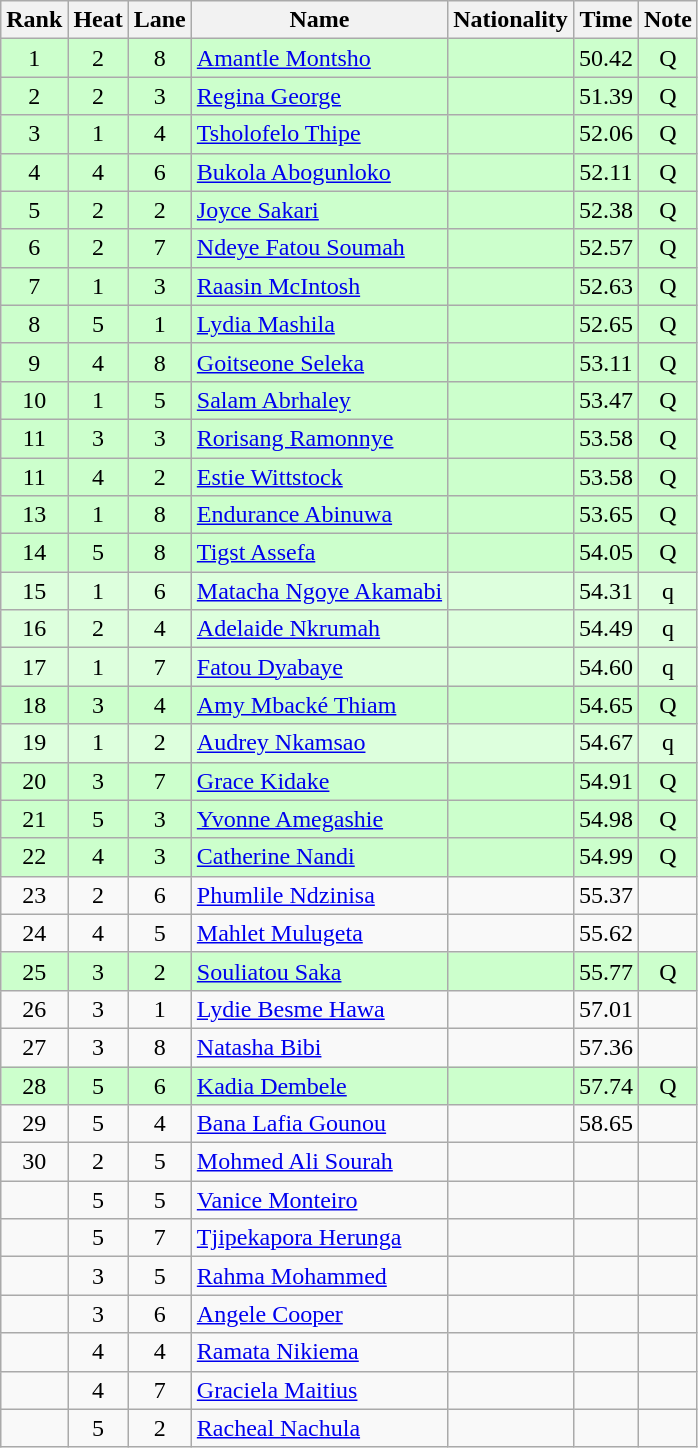<table class="wikitable sortable" style="text-align:center">
<tr>
<th>Rank</th>
<th>Heat</th>
<th>Lane</th>
<th>Name</th>
<th>Nationality</th>
<th>Time</th>
<th>Note</th>
</tr>
<tr bgcolor=ccffcc>
<td>1</td>
<td>2</td>
<td>8</td>
<td align="left"><a href='#'>Amantle Montsho</a></td>
<td align=left></td>
<td>50.42</td>
<td>Q</td>
</tr>
<tr bgcolor=ccffcc>
<td>2</td>
<td>2</td>
<td>3</td>
<td align="left"><a href='#'>Regina George</a></td>
<td align=left></td>
<td>51.39</td>
<td>Q</td>
</tr>
<tr bgcolor=ccffcc>
<td>3</td>
<td>1</td>
<td>4</td>
<td align="left"><a href='#'>Tsholofelo Thipe</a></td>
<td align=left></td>
<td>52.06</td>
<td>Q</td>
</tr>
<tr bgcolor=ccffcc>
<td>4</td>
<td>4</td>
<td>6</td>
<td align="left"><a href='#'>Bukola Abogunloko</a></td>
<td align=left></td>
<td>52.11</td>
<td>Q</td>
</tr>
<tr bgcolor=ccffcc>
<td>5</td>
<td>2</td>
<td>2</td>
<td align="left"><a href='#'>Joyce Sakari</a></td>
<td align=left></td>
<td>52.38</td>
<td>Q</td>
</tr>
<tr bgcolor=ccffcc>
<td>6</td>
<td>2</td>
<td>7</td>
<td align="left"><a href='#'>Ndeye Fatou Soumah</a></td>
<td align=left></td>
<td>52.57</td>
<td>Q</td>
</tr>
<tr bgcolor=ccffcc>
<td>7</td>
<td>1</td>
<td>3</td>
<td align="left"><a href='#'>Raasin McIntosh</a></td>
<td align=left></td>
<td>52.63</td>
<td>Q</td>
</tr>
<tr bgcolor=ccffcc>
<td>8</td>
<td>5</td>
<td>1</td>
<td align="left"><a href='#'>Lydia Mashila</a></td>
<td align=left></td>
<td>52.65</td>
<td>Q</td>
</tr>
<tr bgcolor=ccffcc>
<td>9</td>
<td>4</td>
<td>8</td>
<td align="left"><a href='#'>Goitseone Seleka</a></td>
<td align=left></td>
<td>53.11</td>
<td>Q</td>
</tr>
<tr bgcolor=ccffcc>
<td>10</td>
<td>1</td>
<td>5</td>
<td align="left"><a href='#'>Salam Abrhaley</a></td>
<td align=left></td>
<td>53.47</td>
<td>Q</td>
</tr>
<tr bgcolor=ccffcc>
<td>11</td>
<td>3</td>
<td>3</td>
<td align="left"><a href='#'>Rorisang Ramonnye</a></td>
<td align=left></td>
<td>53.58</td>
<td>Q</td>
</tr>
<tr bgcolor=ccffcc>
<td>11</td>
<td>4</td>
<td>2</td>
<td align="left"><a href='#'>Estie Wittstock</a></td>
<td align=left></td>
<td>53.58</td>
<td>Q</td>
</tr>
<tr bgcolor=ccffcc>
<td>13</td>
<td>1</td>
<td>8</td>
<td align="left"><a href='#'>Endurance Abinuwa</a></td>
<td align=left></td>
<td>53.65</td>
<td>Q</td>
</tr>
<tr bgcolor=ccffcc>
<td>14</td>
<td>5</td>
<td>8</td>
<td align="left"><a href='#'>Tigst Assefa</a></td>
<td align=left></td>
<td>54.05</td>
<td>Q</td>
</tr>
<tr bgcolor=ddffdd>
<td>15</td>
<td>1</td>
<td>6</td>
<td align="left"><a href='#'>Matacha Ngoye Akamabi</a></td>
<td align=left></td>
<td>54.31</td>
<td>q</td>
</tr>
<tr bgcolor=ddffdd>
<td>16</td>
<td>2</td>
<td>4</td>
<td align="left"><a href='#'>Adelaide Nkrumah</a></td>
<td align=left></td>
<td>54.49</td>
<td>q</td>
</tr>
<tr bgcolor=ddffdd>
<td>17</td>
<td>1</td>
<td>7</td>
<td align="left"><a href='#'>Fatou Dyabaye</a></td>
<td align=left></td>
<td>54.60</td>
<td>q</td>
</tr>
<tr bgcolor=ccffcc>
<td>18</td>
<td>3</td>
<td>4</td>
<td align="left"><a href='#'>Amy Mbacké Thiam</a></td>
<td align=left></td>
<td>54.65</td>
<td>Q</td>
</tr>
<tr bgcolor=ddffdd>
<td>19</td>
<td>1</td>
<td>2</td>
<td align="left"><a href='#'>Audrey Nkamsao</a></td>
<td align=left></td>
<td>54.67</td>
<td>q</td>
</tr>
<tr bgcolor=ccffcc>
<td>20</td>
<td>3</td>
<td>7</td>
<td align="left"><a href='#'>Grace Kidake</a></td>
<td align=left></td>
<td>54.91</td>
<td>Q</td>
</tr>
<tr bgcolor=ccffcc>
<td>21</td>
<td>5</td>
<td>3</td>
<td align="left"><a href='#'>Yvonne Amegashie</a></td>
<td align=left></td>
<td>54.98</td>
<td>Q</td>
</tr>
<tr bgcolor=ccffcc>
<td>22</td>
<td>4</td>
<td>3</td>
<td align="left"><a href='#'>Catherine Nandi</a></td>
<td align=left></td>
<td>54.99</td>
<td>Q</td>
</tr>
<tr>
<td>23</td>
<td>2</td>
<td>6</td>
<td align="left"><a href='#'>Phumlile Ndzinisa</a></td>
<td align=left></td>
<td>55.37</td>
<td></td>
</tr>
<tr>
<td>24</td>
<td>4</td>
<td>5</td>
<td align="left"><a href='#'>Mahlet Mulugeta</a></td>
<td align=left></td>
<td>55.62</td>
<td></td>
</tr>
<tr bgcolor=ccffcc>
<td>25</td>
<td>3</td>
<td>2</td>
<td align="left"><a href='#'>Souliatou Saka</a></td>
<td align=left></td>
<td>55.77</td>
<td>Q</td>
</tr>
<tr>
<td>26</td>
<td>3</td>
<td>1</td>
<td align="left"><a href='#'>Lydie Besme Hawa</a></td>
<td align=left></td>
<td>57.01</td>
<td></td>
</tr>
<tr>
<td>27</td>
<td>3</td>
<td>8</td>
<td align="left"><a href='#'>Natasha Bibi</a></td>
<td align=left></td>
<td>57.36</td>
<td></td>
</tr>
<tr bgcolor=ccffcc>
<td>28</td>
<td>5</td>
<td>6</td>
<td align="left"><a href='#'>Kadia Dembele</a></td>
<td align=left></td>
<td>57.74</td>
<td>Q</td>
</tr>
<tr>
<td>29</td>
<td>5</td>
<td>4</td>
<td align="left"><a href='#'>Bana Lafia Gounou</a></td>
<td align=left></td>
<td>58.65</td>
<td></td>
</tr>
<tr>
<td>30</td>
<td>2</td>
<td>5</td>
<td align="left"><a href='#'>Mohmed Ali Sourah</a></td>
<td align=left></td>
<td></td>
<td></td>
</tr>
<tr>
<td></td>
<td>5</td>
<td>5</td>
<td align="left"><a href='#'>Vanice Monteiro</a></td>
<td align=left></td>
<td></td>
<td></td>
</tr>
<tr>
<td></td>
<td>5</td>
<td>7</td>
<td align="left"><a href='#'>Tjipekapora Herunga</a></td>
<td align=left></td>
<td></td>
<td></td>
</tr>
<tr>
<td></td>
<td>3</td>
<td>5</td>
<td align="left"><a href='#'>Rahma Mohammed</a></td>
<td align=left></td>
<td></td>
<td></td>
</tr>
<tr>
<td></td>
<td>3</td>
<td>6</td>
<td align="left"><a href='#'>Angele Cooper</a></td>
<td align=left></td>
<td></td>
<td></td>
</tr>
<tr>
<td></td>
<td>4</td>
<td>4</td>
<td align="left"><a href='#'>Ramata Nikiema</a></td>
<td align=left></td>
<td></td>
<td></td>
</tr>
<tr>
<td></td>
<td>4</td>
<td>7</td>
<td align="left"><a href='#'>Graciela Maitius</a></td>
<td align=left></td>
<td></td>
<td></td>
</tr>
<tr>
<td></td>
<td>5</td>
<td>2</td>
<td align="left"><a href='#'>Racheal Nachula</a></td>
<td align=left></td>
<td></td>
<td></td>
</tr>
</table>
